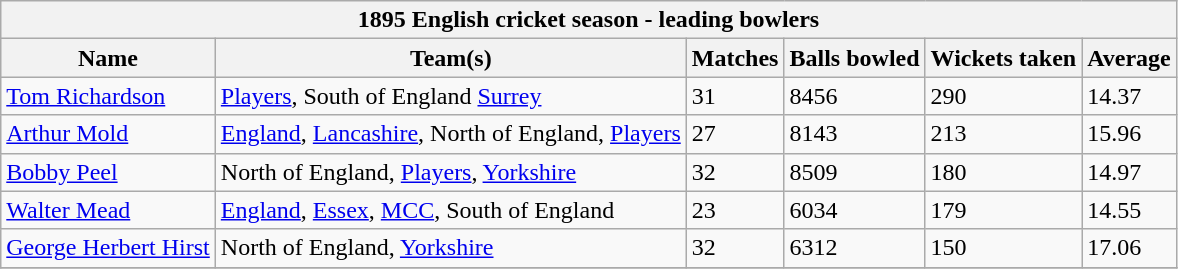<table class="wikitable">
<tr>
<th bgcolor="#efefef" colspan="6">1895 English cricket season - leading bowlers</th>
</tr>
<tr bgcolor="#efefef">
<th>Name</th>
<th>Team(s)</th>
<th>Matches</th>
<th>Balls bowled</th>
<th>Wickets taken</th>
<th>Average</th>
</tr>
<tr>
<td><a href='#'>Tom Richardson</a></td>
<td><a href='#'>Players</a>, South of England <a href='#'>Surrey</a></td>
<td>31</td>
<td>8456</td>
<td>290</td>
<td>14.37</td>
</tr>
<tr>
<td><a href='#'>Arthur Mold</a></td>
<td><a href='#'>England</a>, <a href='#'>Lancashire</a>, North of England, <a href='#'>Players</a></td>
<td>27</td>
<td>8143</td>
<td>213</td>
<td>15.96</td>
</tr>
<tr>
<td><a href='#'>Bobby Peel</a></td>
<td>North of England, <a href='#'>Players</a>, <a href='#'>Yorkshire</a></td>
<td>32</td>
<td>8509</td>
<td>180</td>
<td>14.97</td>
</tr>
<tr>
<td><a href='#'>Walter Mead</a></td>
<td><a href='#'>England</a>, <a href='#'>Essex</a>, <a href='#'>MCC</a>, South of England</td>
<td>23</td>
<td>6034</td>
<td>179</td>
<td>14.55</td>
</tr>
<tr>
<td><a href='#'>George Herbert Hirst</a></td>
<td>North of England, <a href='#'>Yorkshire</a></td>
<td>32</td>
<td>6312</td>
<td>150</td>
<td>17.06</td>
</tr>
<tr>
</tr>
</table>
